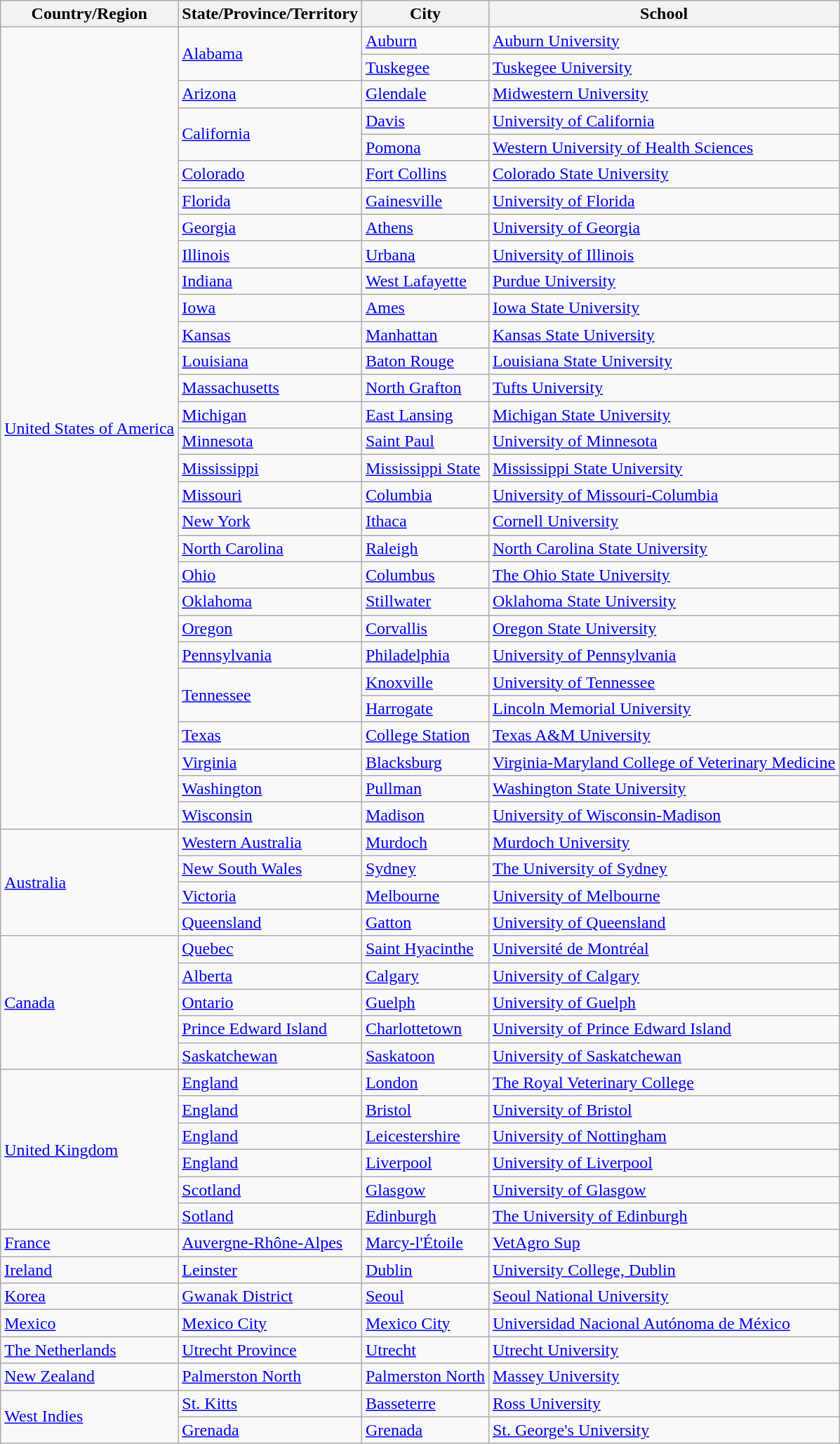<table class="wikitable">
<tr>
<th>Country/Region</th>
<th>State/Province/Territory</th>
<th>City</th>
<th>School</th>
</tr>
<tr>
<td rowspan="30"><a href='#'>United States of America</a></td>
<td rowspan="2"><a href='#'>Alabama</a></td>
<td><a href='#'>Auburn</a></td>
<td><a href='#'>Auburn University</a></td>
</tr>
<tr>
<td><a href='#'>Tuskegee</a></td>
<td><a href='#'>Tuskegee University</a></td>
</tr>
<tr>
<td><a href='#'>Arizona</a></td>
<td><a href='#'>Glendale</a></td>
<td><a href='#'>Midwestern University</a></td>
</tr>
<tr>
<td rowspan="2"><a href='#'>California</a></td>
<td><a href='#'>Davis</a></td>
<td><a href='#'>University of California</a></td>
</tr>
<tr>
<td><a href='#'>Pomona</a></td>
<td><a href='#'>Western University of Health Sciences</a></td>
</tr>
<tr>
<td><a href='#'>Colorado</a></td>
<td><a href='#'>Fort Collins</a></td>
<td><a href='#'>Colorado State University</a></td>
</tr>
<tr>
<td><a href='#'>Florida</a></td>
<td><a href='#'>Gainesville</a></td>
<td><a href='#'>University of Florida</a></td>
</tr>
<tr>
<td><a href='#'>Georgia</a></td>
<td><a href='#'>Athens</a></td>
<td><a href='#'>University of Georgia</a></td>
</tr>
<tr>
<td><a href='#'>Illinois</a></td>
<td><a href='#'>Urbana</a></td>
<td><a href='#'>University of Illinois</a></td>
</tr>
<tr>
<td><a href='#'>Indiana</a></td>
<td><a href='#'>West Lafayette</a></td>
<td><a href='#'>Purdue University</a></td>
</tr>
<tr>
<td><a href='#'>Iowa</a></td>
<td><a href='#'>Ames</a></td>
<td><a href='#'>Iowa State University</a></td>
</tr>
<tr>
<td><a href='#'>Kansas</a></td>
<td><a href='#'>Manhattan</a></td>
<td><a href='#'>Kansas State University</a></td>
</tr>
<tr>
<td><a href='#'>Louisiana</a></td>
<td><a href='#'>Baton Rouge</a></td>
<td><a href='#'>Louisiana State University</a></td>
</tr>
<tr>
<td><a href='#'>Massachusetts</a></td>
<td><a href='#'>North Grafton</a></td>
<td><a href='#'>Tufts University</a></td>
</tr>
<tr>
<td><a href='#'>Michigan</a></td>
<td><a href='#'>East Lansing</a></td>
<td><a href='#'>Michigan State University</a></td>
</tr>
<tr>
<td><a href='#'>Minnesota</a></td>
<td><a href='#'>Saint Paul</a></td>
<td><a href='#'>University of Minnesota</a></td>
</tr>
<tr>
<td><a href='#'>Mississippi</a></td>
<td><a href='#'>Mississippi State</a></td>
<td><a href='#'>Mississippi State University</a></td>
</tr>
<tr>
<td><a href='#'>Missouri</a></td>
<td><a href='#'>Columbia</a></td>
<td><a href='#'>University of Missouri-Columbia</a></td>
</tr>
<tr>
<td><a href='#'>New York</a></td>
<td><a href='#'>Ithaca</a></td>
<td><a href='#'>Cornell University</a></td>
</tr>
<tr>
<td><a href='#'>North Carolina</a></td>
<td><a href='#'>Raleigh</a></td>
<td><a href='#'>North Carolina State University</a></td>
</tr>
<tr>
<td><a href='#'>Ohio</a></td>
<td><a href='#'>Columbus</a></td>
<td><a href='#'>The Ohio State University</a></td>
</tr>
<tr>
<td><a href='#'>Oklahoma</a></td>
<td><a href='#'>Stillwater</a></td>
<td><a href='#'>Oklahoma State University</a></td>
</tr>
<tr>
<td><a href='#'>Oregon</a></td>
<td><a href='#'>Corvallis</a></td>
<td><a href='#'>Oregon State University</a></td>
</tr>
<tr>
<td><a href='#'>Pennsylvania</a></td>
<td><a href='#'>Philadelphia</a></td>
<td><a href='#'>University of Pennsylvania</a></td>
</tr>
<tr>
<td rowspan="2"><a href='#'>Tennessee</a></td>
<td><a href='#'>Knoxville</a></td>
<td><a href='#'>University of Tennessee</a></td>
</tr>
<tr>
<td><a href='#'>Harrogate</a></td>
<td><a href='#'>Lincoln Memorial University</a></td>
</tr>
<tr>
<td><a href='#'>Texas</a></td>
<td><a href='#'>College Station</a></td>
<td><a href='#'>Texas A&M University</a></td>
</tr>
<tr>
<td><a href='#'>Virginia</a></td>
<td><a href='#'>Blacksburg</a></td>
<td><a href='#'>Virginia-Maryland College of Veterinary Medicine</a></td>
</tr>
<tr>
<td><a href='#'>Washington</a></td>
<td><a href='#'>Pullman</a></td>
<td><a href='#'>Washington State University</a></td>
</tr>
<tr>
<td><a href='#'>Wisconsin</a></td>
<td><a href='#'>Madison</a></td>
<td><a href='#'>University of Wisconsin-Madison</a></td>
</tr>
<tr>
<td rowspan="4"><a href='#'>Australia</a></td>
<td><a href='#'>Western Australia</a></td>
<td><a href='#'>Murdoch</a></td>
<td><a href='#'>Murdoch University</a></td>
</tr>
<tr>
<td><a href='#'>New South Wales</a></td>
<td><a href='#'>Sydney</a></td>
<td><a href='#'>The University of Sydney</a></td>
</tr>
<tr>
<td><a href='#'>Victoria</a></td>
<td><a href='#'>Melbourne</a></td>
<td><a href='#'>University of Melbourne</a></td>
</tr>
<tr>
<td><a href='#'>Queensland</a></td>
<td><a href='#'>Gatton</a></td>
<td><a href='#'>University of Queensland</a></td>
</tr>
<tr>
<td rowspan="5"><a href='#'>Canada</a></td>
<td><a href='#'>Quebec</a></td>
<td><a href='#'>Saint Hyacinthe</a></td>
<td><a href='#'>Université de Montréal</a></td>
</tr>
<tr>
<td><a href='#'>Alberta</a></td>
<td><a href='#'>Calgary</a></td>
<td><a href='#'>University of Calgary</a></td>
</tr>
<tr>
<td><a href='#'>Ontario</a></td>
<td><a href='#'>Guelph</a></td>
<td><a href='#'>University of Guelph</a></td>
</tr>
<tr>
<td><a href='#'>Prince Edward Island</a></td>
<td><a href='#'>Charlottetown</a></td>
<td><a href='#'>University of Prince Edward Island</a></td>
</tr>
<tr>
<td><a href='#'>Saskatchewan</a></td>
<td><a href='#'>Saskatoon</a></td>
<td><a href='#'>University of Saskatchewan</a></td>
</tr>
<tr>
<td rowspan="6"><a href='#'>United Kingdom</a></td>
<td><a href='#'>England</a></td>
<td><a href='#'>London</a></td>
<td><a href='#'>The Royal Veterinary College</a></td>
</tr>
<tr>
<td><a href='#'>England</a></td>
<td><a href='#'>Bristol</a></td>
<td><a href='#'>University of Bristol</a></td>
</tr>
<tr>
<td><a href='#'>England</a></td>
<td><a href='#'>Leicestershire</a></td>
<td><a href='#'>University of Nottingham</a></td>
</tr>
<tr>
<td><a href='#'>England</a></td>
<td><a href='#'>Liverpool</a></td>
<td><a href='#'>University of Liverpool</a></td>
</tr>
<tr>
<td><a href='#'>Scotland</a></td>
<td><a href='#'>Glasgow</a></td>
<td><a href='#'>University of Glasgow</a></td>
</tr>
<tr>
<td><a href='#'>Sotland</a></td>
<td><a href='#'>Edinburgh</a></td>
<td><a href='#'>The University of Edinburgh</a></td>
</tr>
<tr>
<td><a href='#'>France</a></td>
<td><a href='#'>Auvergne-Rhône-Alpes</a></td>
<td><a href='#'>Marcy-l'Étoile</a></td>
<td><a href='#'>VetAgro Sup</a></td>
</tr>
<tr>
<td><a href='#'>Ireland</a></td>
<td><a href='#'>Leinster</a></td>
<td><a href='#'>Dublin</a></td>
<td><a href='#'>University College, Dublin</a></td>
</tr>
<tr>
<td><a href='#'>Korea</a></td>
<td><a href='#'>Gwanak District</a></td>
<td><a href='#'>Seoul</a></td>
<td><a href='#'>Seoul National University</a></td>
</tr>
<tr>
<td><a href='#'>Mexico</a></td>
<td><a href='#'>Mexico City</a></td>
<td><a href='#'>Mexico City</a></td>
<td><a href='#'>Universidad Nacional Autónoma de México</a></td>
</tr>
<tr>
<td><a href='#'>The Netherlands</a></td>
<td><a href='#'>Utrecht Province</a></td>
<td><a href='#'>Utrecht</a></td>
<td><a href='#'>Utrecht University</a></td>
</tr>
<tr>
<td><a href='#'>New Zealand</a></td>
<td><a href='#'>Palmerston North</a></td>
<td><a href='#'>Palmerston North</a></td>
<td><a href='#'>Massey University</a></td>
</tr>
<tr>
<td rowspan="2"><a href='#'>West Indies</a></td>
<td><a href='#'>St. Kitts</a></td>
<td><a href='#'>Basseterre</a></td>
<td><a href='#'>Ross University</a></td>
</tr>
<tr>
<td><a href='#'>Grenada</a></td>
<td><a href='#'>Grenada</a></td>
<td><a href='#'>St. George's University</a></td>
</tr>
</table>
